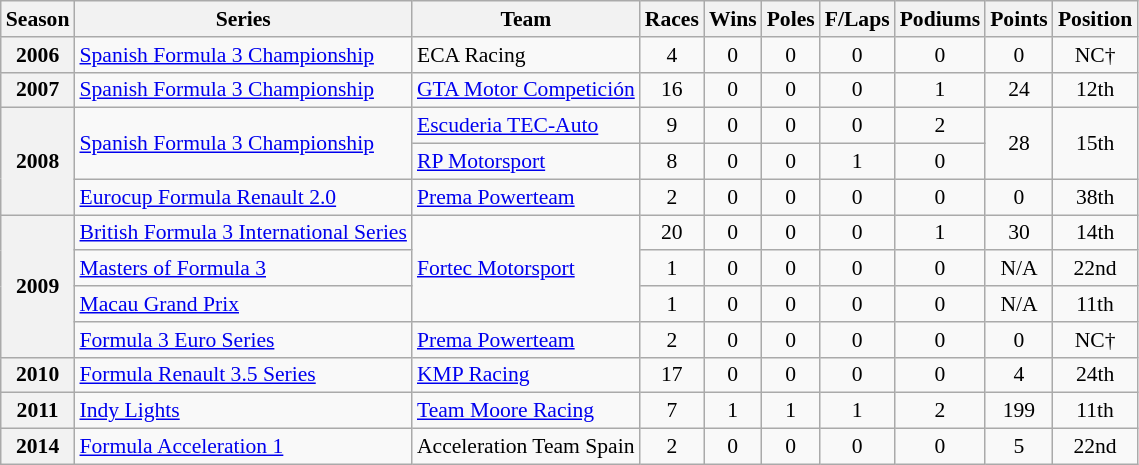<table class="wikitable" style="font-size: 90%; text-align:center">
<tr>
<th>Season</th>
<th>Series</th>
<th>Team</th>
<th>Races</th>
<th>Wins</th>
<th>Poles</th>
<th>F/Laps</th>
<th>Podiums</th>
<th>Points</th>
<th>Position</th>
</tr>
<tr>
<th>2006</th>
<td align=left><a href='#'>Spanish Formula 3 Championship</a></td>
<td align=left>ECA Racing</td>
<td>4</td>
<td>0</td>
<td>0</td>
<td>0</td>
<td>0</td>
<td>0</td>
<td>NC†</td>
</tr>
<tr>
<th>2007</th>
<td align=left><a href='#'>Spanish Formula 3 Championship</a></td>
<td align=left><a href='#'>GTA Motor Competición</a></td>
<td>16</td>
<td>0</td>
<td>0</td>
<td>0</td>
<td>1</td>
<td>24</td>
<td>12th</td>
</tr>
<tr>
<th rowspan=3>2008</th>
<td align=left rowspan=2><a href='#'>Spanish Formula 3 Championship</a></td>
<td align=left><a href='#'>Escuderia TEC-Auto</a></td>
<td>9</td>
<td>0</td>
<td>0</td>
<td>0</td>
<td>2</td>
<td rowspan=2>28</td>
<td rowspan=2>15th</td>
</tr>
<tr>
<td align=left><a href='#'>RP Motorsport</a></td>
<td>8</td>
<td>0</td>
<td>0</td>
<td>1</td>
<td>0</td>
</tr>
<tr>
<td align=left><a href='#'>Eurocup Formula Renault 2.0</a></td>
<td align=left><a href='#'>Prema Powerteam</a></td>
<td>2</td>
<td>0</td>
<td>0</td>
<td>0</td>
<td>0</td>
<td>0</td>
<td>38th</td>
</tr>
<tr>
<th rowspan=4>2009</th>
<td align=left><a href='#'>British Formula 3 International Series</a></td>
<td rowspan="3" align="left"><a href='#'>Fortec Motorsport</a></td>
<td>20</td>
<td>0</td>
<td>0</td>
<td>0</td>
<td>1</td>
<td>30</td>
<td>14th</td>
</tr>
<tr>
<td align="left"><a href='#'>Masters of Formula 3</a></td>
<td>1</td>
<td>0</td>
<td>0</td>
<td>0</td>
<td>0</td>
<td>N/A</td>
<td>22nd</td>
</tr>
<tr>
<td align=left><a href='#'>Macau Grand Prix</a></td>
<td>1</td>
<td>0</td>
<td>0</td>
<td>0</td>
<td>0</td>
<td>N/A</td>
<td>11th</td>
</tr>
<tr>
<td align="left"><a href='#'>Formula 3 Euro Series</a></td>
<td align="left"><a href='#'>Prema Powerteam</a></td>
<td>2</td>
<td>0</td>
<td>0</td>
<td>0</td>
<td>0</td>
<td>0</td>
<td>NC†</td>
</tr>
<tr>
<th>2010</th>
<td align="left"><a href='#'>Formula Renault 3.5 Series</a></td>
<td align="left"><a href='#'>KMP Racing</a></td>
<td>17</td>
<td>0</td>
<td>0</td>
<td>0</td>
<td>0</td>
<td>4</td>
<td>24th</td>
</tr>
<tr>
<th>2011</th>
<td align="left"><a href='#'>Indy Lights</a></td>
<td align="left"><a href='#'>Team Moore Racing</a></td>
<td>7</td>
<td>1</td>
<td>1</td>
<td>1</td>
<td>2</td>
<td>199</td>
<td>11th</td>
</tr>
<tr>
<th>2014</th>
<td align=left><a href='#'>Formula Acceleration 1</a></td>
<td align=left>Acceleration Team Spain</td>
<td>2</td>
<td>0</td>
<td>0</td>
<td>0</td>
<td>0</td>
<td>5</td>
<td>22nd</td>
</tr>
</table>
